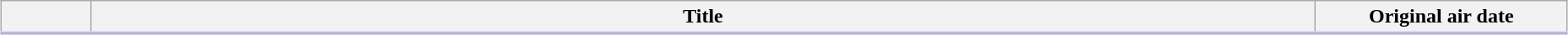<table class="plainrowheaders wikitable" style="width:98%; margin:auto; background:#FFF;">
<tr style="border-bottom: 3px solid #CCF;">
<th style="width:4em;"></th>
<th>Title</th>
<th style="width:12em;">Original air date</th>
</tr>
<tr>
</tr>
</table>
